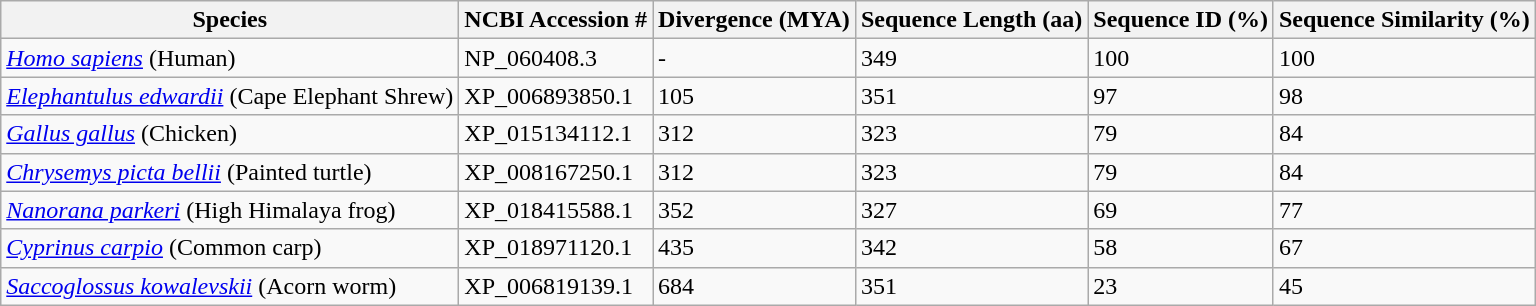<table class="wikitable">
<tr>
<th>Species</th>
<th>NCBI Accession #</th>
<th>Divergence (MYA)</th>
<th>Sequence Length (aa)</th>
<th>Sequence ID (%)</th>
<th>Sequence Similarity (%)</th>
</tr>
<tr>
<td><em><a href='#'>Homo sapiens</a></em> (Human)</td>
<td>NP_060408.3</td>
<td>-</td>
<td>349</td>
<td>100</td>
<td>100</td>
</tr>
<tr>
<td><em><a href='#'>Elephantulus edwardii</a></em> (Cape Elephant Shrew)</td>
<td>XP_006893850.1</td>
<td>105</td>
<td>351</td>
<td>97</td>
<td>98</td>
</tr>
<tr>
<td><em><a href='#'>Gallus gallus</a></em> (Chicken)</td>
<td>XP_015134112.1</td>
<td>312</td>
<td>323</td>
<td>79</td>
<td>84</td>
</tr>
<tr>
<td><em><a href='#'>Chrysemys picta bellii</a></em> (Painted turtle)</td>
<td>XP_008167250.1</td>
<td>312</td>
<td>323</td>
<td>79</td>
<td>84</td>
</tr>
<tr>
<td><em><a href='#'>Nanorana parkeri</a></em> (High Himalaya frog)</td>
<td>XP_018415588.1</td>
<td>352</td>
<td>327</td>
<td>69</td>
<td>77</td>
</tr>
<tr>
<td><em><a href='#'>Cyprinus carpio</a></em> (Common carp)</td>
<td>XP_018971120.1</td>
<td>435</td>
<td>342</td>
<td>58</td>
<td>67</td>
</tr>
<tr>
<td><em><a href='#'>Saccoglossus kowalevskii</a></em> (Acorn worm)</td>
<td>XP_006819139.1</td>
<td>684</td>
<td>351</td>
<td>23</td>
<td>45</td>
</tr>
</table>
